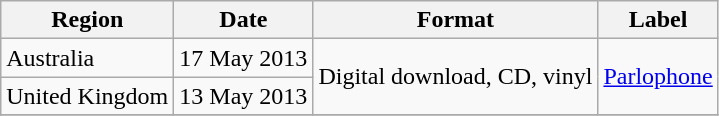<table class=wikitable>
<tr>
<th>Region</th>
<th>Date</th>
<th>Format</th>
<th>Label</th>
</tr>
<tr>
<td>Australia</td>
<td>17 May 2013</td>
<td rowspan="2">Digital download, CD, vinyl</td>
<td rowspan="2"><a href='#'>Parlophone</a></td>
</tr>
<tr>
<td>United Kingdom</td>
<td>13 May 2013</td>
</tr>
<tr>
</tr>
</table>
